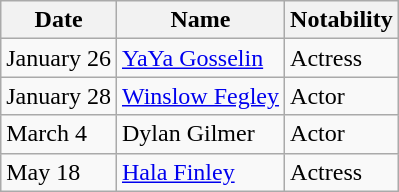<table class="wikitable">
<tr ">
<th>Date</th>
<th>Name</th>
<th>Notability</th>
</tr>
<tr>
<td>January 26</td>
<td><a href='#'>YaYa Gosselin</a></td>
<td>Actress</td>
</tr>
<tr>
<td>January 28</td>
<td><a href='#'>Winslow Fegley</a></td>
<td>Actor</td>
</tr>
<tr>
<td>March 4</td>
<td>Dylan Gilmer</td>
<td>Actor</td>
</tr>
<tr>
<td>May 18</td>
<td><a href='#'>Hala Finley</a></td>
<td>Actress</td>
</tr>
</table>
